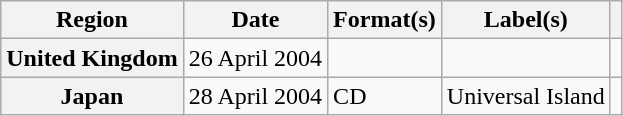<table class="wikitable plainrowheaders">
<tr>
<th scope="col">Region</th>
<th scope="col">Date</th>
<th scope="col">Format(s)</th>
<th scope="col">Label(s)</th>
<th scope="col"></th>
</tr>
<tr>
<th scope="row">United Kingdom</th>
<td>26 April 2004</td>
<td></td>
<td></td>
<td></td>
</tr>
<tr>
<th scope="row">Japan</th>
<td>28 April 2004</td>
<td>CD</td>
<td>Universal Island</td>
<td></td>
</tr>
</table>
